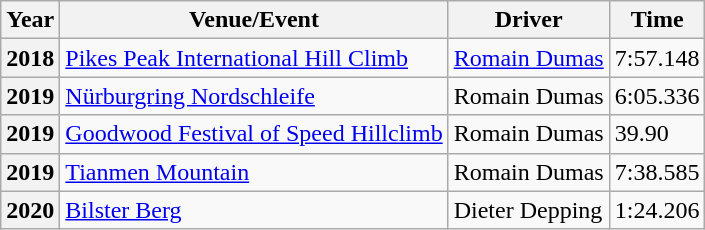<table class="wikitable">
<tr>
<th>Year</th>
<th>Venue/Event</th>
<th>Driver</th>
<th>Time</th>
</tr>
<tr>
<th>2018</th>
<td><a href='#'>Pikes Peak International Hill Climb</a></td>
<td><a href='#'>Romain Dumas</a></td>
<td>7:57.148</td>
</tr>
<tr>
<th>2019</th>
<td><a href='#'>Nürburgring Nordschleife</a></td>
<td>Romain Dumas</td>
<td>6:05.336</td>
</tr>
<tr>
<th>2019</th>
<td><a href='#'>Goodwood Festival of Speed Hillclimb</a></td>
<td>Romain Dumas</td>
<td>39.90</td>
</tr>
<tr>
<th>2019</th>
<td><a href='#'>Tianmen Mountain</a></td>
<td>Romain Dumas</td>
<td>7:38.585</td>
</tr>
<tr>
<th>2020</th>
<td><a href='#'>Bilster Berg</a></td>
<td>Dieter Depping</td>
<td>1:24.206</td>
</tr>
</table>
